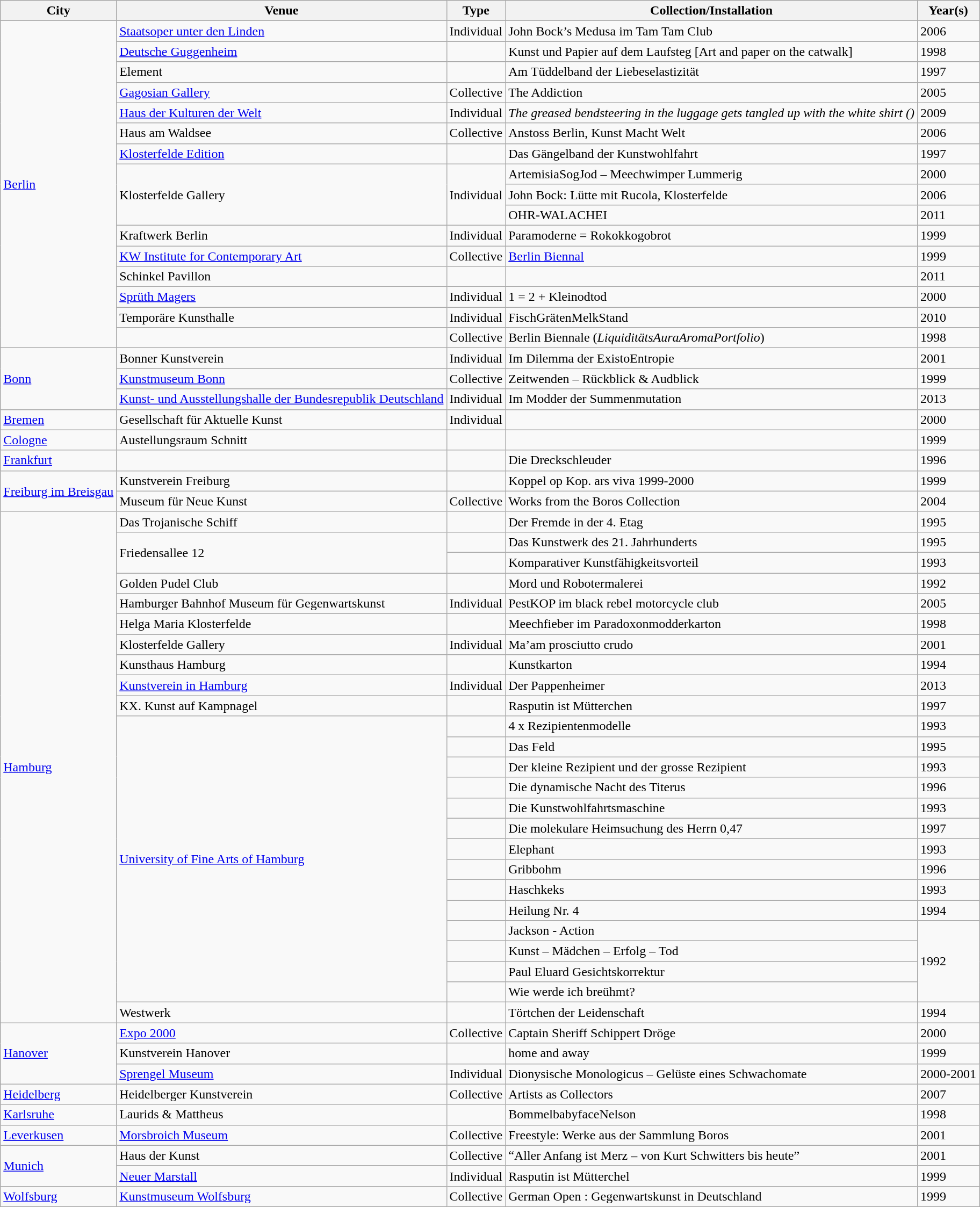<table class="wikitable sortable">
<tr>
<th>City</th>
<th>Venue</th>
<th>Type</th>
<th>Collection/Installation</th>
<th>Year(s)</th>
</tr>
<tr>
<td rowspan="16"><a href='#'>Berlin</a></td>
<td><a href='#'>Staatsoper unter den Linden</a></td>
<td>Individual</td>
<td>John Bock’s Medusa im Tam Tam Club</td>
<td>2006</td>
</tr>
<tr>
<td><a href='#'>Deutsche Guggenheim</a></td>
<td></td>
<td>Kunst und Papier auf dem Laufsteg [Art and paper on the catwalk]</td>
<td>1998</td>
</tr>
<tr>
<td>Element</td>
<td></td>
<td>Am Tüddelband der Liebeselastizität</td>
<td>1997</td>
</tr>
<tr>
<td><a href='#'>Gagosian Gallery</a></td>
<td>Collective</td>
<td>The Addiction</td>
<td>2005</td>
</tr>
<tr>
<td><a href='#'>Haus der Kulturen der Welt</a></td>
<td>Individual</td>
<td><em>The greased bendsteering in the luggage gets tangled up with the white shirt ()</em></td>
<td>2009</td>
</tr>
<tr>
<td>Haus am Waldsee</td>
<td>Collective</td>
<td>Anstoss Berlin, Kunst Macht Welt</td>
<td>2006</td>
</tr>
<tr>
<td><a href='#'>Klosterfelde Edition</a></td>
<td></td>
<td>Das Gängelband der Kunstwohlfahrt</td>
<td>1997</td>
</tr>
<tr>
<td rowspan="3">Klosterfelde Gallery</td>
<td rowspan="3">Individual</td>
<td>ArtemisiaSogJod – Meechwimper Lummerig</td>
<td>2000</td>
</tr>
<tr>
<td>John Bock: Lütte mit Rucola, Klosterfelde</td>
<td>2006</td>
</tr>
<tr>
<td>OHR-WALACHEI</td>
<td>2011</td>
</tr>
<tr>
<td>Kraftwerk Berlin</td>
<td>Individual</td>
<td>Paramoderne = Rokokkogobrot</td>
<td>1999</td>
</tr>
<tr>
<td><a href='#'>KW Institute for Contemporary Art</a></td>
<td>Collective</td>
<td><a href='#'>Berlin Biennal</a></td>
<td>1999</td>
</tr>
<tr>
<td>Schinkel Pavillon</td>
<td></td>
<td></td>
<td>2011</td>
</tr>
<tr>
<td><a href='#'>Sprüth Magers</a></td>
<td>Individual</td>
<td>1 = 2 + Kleinodtod</td>
<td>2000</td>
</tr>
<tr>
<td>Temporäre Kunsthalle</td>
<td>Individual</td>
<td>FischGrätenMelkStand</td>
<td>2010</td>
</tr>
<tr>
<td></td>
<td>Collective</td>
<td>Berlin Biennale (<em>LiquiditätsAuraAromaPortfolio</em>)</td>
<td>1998</td>
</tr>
<tr>
<td rowspan="3"><a href='#'>Bonn</a></td>
<td>Bonner Kunstverein</td>
<td>Individual</td>
<td>Im Dilemma der ExistoEntropie</td>
<td>2001</td>
</tr>
<tr>
<td><a href='#'>Kunstmuseum Bonn</a></td>
<td>Collective</td>
<td>Zeitwenden – Rückblick & Audblick</td>
<td>1999</td>
</tr>
<tr>
<td><a href='#'>Kunst- und Ausstellungshalle der Bundesrepublik Deutschland</a></td>
<td>Individual</td>
<td>Im Modder der Summenmutation</td>
<td>2013</td>
</tr>
<tr>
<td><a href='#'>Bremen</a></td>
<td>Gesellschaft für Aktuelle Kunst</td>
<td>Individual</td>
<td></td>
<td>2000</td>
</tr>
<tr>
<td><a href='#'>Cologne</a></td>
<td>Austellungsraum Schnitt</td>
<td></td>
<td></td>
<td>1999</td>
</tr>
<tr>
<td><a href='#'>Frankfurt</a></td>
<td></td>
<td></td>
<td>Die Dreckschleuder</td>
<td>1996</td>
</tr>
<tr>
<td rowspan="2"><a href='#'>Freiburg im Breisgau</a></td>
<td>Kunstverein Freiburg</td>
<td></td>
<td>Koppel op Kop. ars viva 1999-2000</td>
<td>1999</td>
</tr>
<tr>
<td>Museum für Neue Kunst</td>
<td>Collective</td>
<td>Works from the Boros Collection</td>
<td>2004</td>
</tr>
<tr>
<td rowspan="25"><a href='#'>Hamburg</a></td>
<td>Das Trojanische Schiff</td>
<td></td>
<td>Der Fremde in der 4. Etag</td>
<td>1995</td>
</tr>
<tr>
<td rowspan="2">Friedensallee 12</td>
<td></td>
<td>Das Kunstwerk des 21. Jahrhunderts</td>
<td>1995</td>
</tr>
<tr>
<td></td>
<td>Komparativer Kunstfähigkeitsvorteil</td>
<td>1993</td>
</tr>
<tr>
<td>Golden Pudel Club</td>
<td></td>
<td>Mord und Robotermalerei</td>
<td>1992</td>
</tr>
<tr>
<td>Hamburger Bahnhof Museum für Gegenwartskunst</td>
<td>Individual</td>
<td>PestKOP im black rebel motorcycle club</td>
<td>2005</td>
</tr>
<tr>
<td>Helga Maria Klosterfelde</td>
<td></td>
<td>Meechfieber im Paradoxonmodderkarton</td>
<td>1998</td>
</tr>
<tr>
<td>Klosterfelde Gallery</td>
<td>Individual</td>
<td>Ma’am prosciutto crudo</td>
<td>2001</td>
</tr>
<tr>
<td>Kunsthaus Hamburg</td>
<td></td>
<td>Kunstkarton</td>
<td>1994</td>
</tr>
<tr>
<td><a href='#'>Kunstverein in Hamburg</a></td>
<td>Individual</td>
<td>Der Pappenheimer</td>
<td>2013</td>
</tr>
<tr>
<td>KX. Kunst auf Kampnagel</td>
<td></td>
<td>Rasputin ist Mütterchen</td>
<td>1997</td>
</tr>
<tr>
<td rowspan="14"><a href='#'>University of Fine Arts of Hamburg</a></td>
<td></td>
<td>4 x Rezipientenmodelle</td>
<td>1993</td>
</tr>
<tr>
<td></td>
<td>Das Feld</td>
<td>1995</td>
</tr>
<tr>
<td></td>
<td>Der kleine Rezipient und der grosse Rezipient</td>
<td>1993</td>
</tr>
<tr>
<td></td>
<td>Die dynamische Nacht des Titerus</td>
<td>1996</td>
</tr>
<tr>
<td></td>
<td>Die Kunstwohlfahrtsmaschine</td>
<td>1993</td>
</tr>
<tr>
<td></td>
<td>Die molekulare Heimsuchung des Herrn 0,47</td>
<td>1997</td>
</tr>
<tr>
<td></td>
<td>Elephant</td>
<td>1993</td>
</tr>
<tr>
<td></td>
<td>Gribbohm</td>
<td>1996</td>
</tr>
<tr>
<td></td>
<td>Haschkeks</td>
<td>1993</td>
</tr>
<tr>
<td></td>
<td>Heilung Nr. 4</td>
<td>1994</td>
</tr>
<tr>
<td></td>
<td>Jackson - Action</td>
<td rowspan="4">1992</td>
</tr>
<tr>
<td></td>
<td>Kunst – Mädchen – Erfolg – Tod</td>
</tr>
<tr>
<td></td>
<td>Paul Eluard Gesichtskorrektur</td>
</tr>
<tr>
<td></td>
<td>Wie werde ich breühmt?</td>
</tr>
<tr>
<td>Westwerk</td>
<td></td>
<td>Törtchen der Leidenschaft</td>
<td>1994</td>
</tr>
<tr>
<td rowspan="3"><a href='#'>Hanover</a></td>
<td><a href='#'>Expo 2000</a></td>
<td>Collective</td>
<td>Captain Sheriff Schippert Dröge</td>
<td>2000</td>
</tr>
<tr>
<td>Kunstverein Hanover</td>
<td></td>
<td>home and away</td>
<td>1999</td>
</tr>
<tr>
<td><a href='#'>Sprengel Museum</a></td>
<td>Individual</td>
<td>Dionysische Monologicus – Gelüste eines Schwachomate</td>
<td>2000-2001</td>
</tr>
<tr>
<td><a href='#'>Heidelberg</a></td>
<td>Heidelberger Kunstverein</td>
<td>Collective</td>
<td>Artists as Collectors</td>
<td>2007</td>
</tr>
<tr>
<td><a href='#'>Karlsruhe</a></td>
<td>Laurids & Mattheus</td>
<td></td>
<td>BommelbabyfaceNelson</td>
<td>1998</td>
</tr>
<tr>
<td><a href='#'>Leverkusen</a></td>
<td><a href='#'>Morsbroich Museum</a></td>
<td>Collective</td>
<td>Freestyle: Werke aus der Sammlung Boros</td>
<td>2001</td>
</tr>
<tr>
<td rowspan="2"><a href='#'>Munich</a></td>
<td>Haus der Kunst</td>
<td>Collective</td>
<td>“Aller Anfang ist Merz – von Kurt Schwitters bis heute”</td>
<td>2001</td>
</tr>
<tr>
<td><a href='#'>Neuer Marstall</a></td>
<td>Individual</td>
<td>Rasputin ist Mütterchel</td>
<td>1999</td>
</tr>
<tr>
<td><a href='#'>Wolfsburg</a></td>
<td><a href='#'>Kunstmuseum Wolfsburg</a></td>
<td>Collective</td>
<td>German Open : Gegenwartskunst in Deutschland</td>
<td>1999</td>
</tr>
</table>
